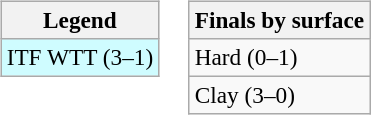<table>
<tr valign=top>
<td><br><table class="wikitable" style=font-size:97%>
<tr>
<th>Legend</th>
</tr>
<tr style="background:#cffcff;">
<td>ITF WTT (3–1)</td>
</tr>
</table>
</td>
<td><br><table class="wikitable" style=font-size:97%>
<tr>
<th>Finals by surface</th>
</tr>
<tr>
<td>Hard (0–1)</td>
</tr>
<tr>
<td>Clay (3–0)</td>
</tr>
</table>
</td>
</tr>
</table>
